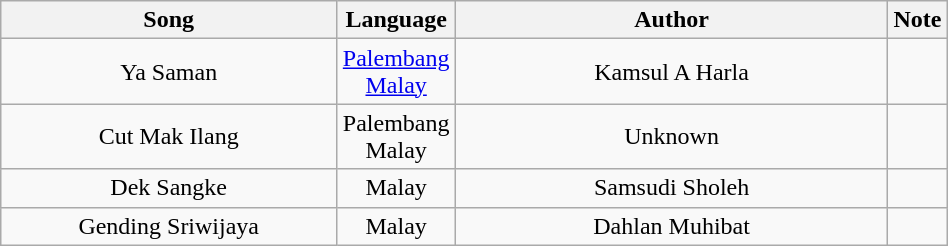<table class="wikitable" style="width:50%;text-align:center">
<tr>
<th style="width:35%">Song</th>
<th style="width:10%">Language</th>
<th style="width:45%">Author</th>
<th style="width:5%">Note</th>
</tr>
<tr>
<td>Ya Saman</td>
<td><a href='#'>Palembang Malay</a></td>
<td>Kamsul A Harla</td>
<td></td>
</tr>
<tr>
<td>Cut Mak Ilang</td>
<td>Palembang Malay</td>
<td>Unknown</td>
<td></td>
</tr>
<tr>
<td>Dek Sangke</td>
<td>Malay</td>
<td>Samsudi Sholeh</td>
<td></td>
</tr>
<tr>
<td>Gending Sriwijaya</td>
<td>Malay</td>
<td>Dahlan Muhibat</td>
<td></td>
</tr>
</table>
